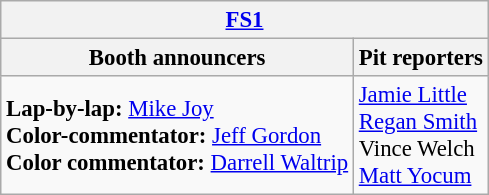<table class="wikitable" style="font-size: 95%">
<tr>
<th colspan="2"><a href='#'>FS1</a></th>
</tr>
<tr>
<th>Booth announcers</th>
<th>Pit reporters</th>
</tr>
<tr>
<td><strong>Lap-by-lap:</strong> <a href='#'>Mike Joy</a><br><strong>Color-commentator:</strong> <a href='#'>Jeff Gordon</a><br><strong>Color commentator:</strong> <a href='#'>Darrell Waltrip</a></td>
<td><a href='#'>Jamie Little</a><br><a href='#'>Regan Smith</a><br>Vince Welch<br><a href='#'>Matt Yocum</a></td>
</tr>
</table>
